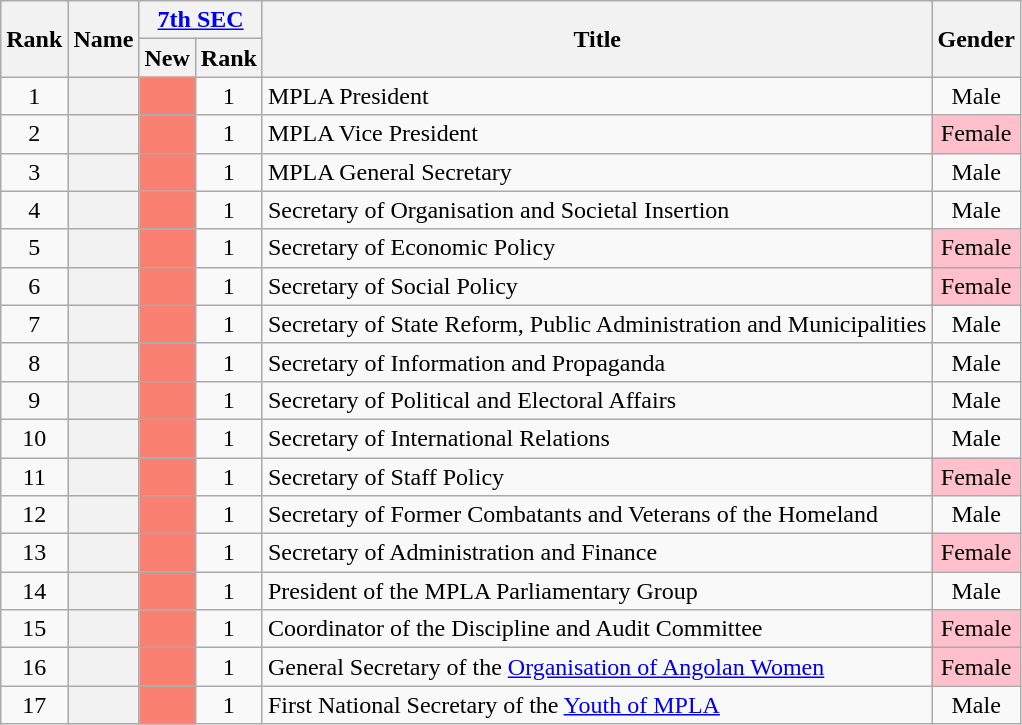<table class="wikitable sortable" style=text-align:center>
<tr>
<th Rowspan="2" scope="col">Rank</th>
<th Rowspan="2" scope="col">Name</th>
<th colspan="2" unsortable><a href='#'>7th SEC</a></th>
<th Rowspan="2" scope="col">Title</th>
<th Rowspan="2" scope="col">Gender</th>
</tr>
<tr>
<th>New</th>
<th>Rank</th>
</tr>
<tr>
<td>1</td>
<th scope="row" style="font-weight:normal;"></th>
<td bgcolor = Salmon></td>
<td>1</td>
<td align = "left">MPLA President</td>
<td>Male</td>
</tr>
<tr>
<td>2</td>
<th scope="row" style="font-weight:normal;"></th>
<td bgcolor = Salmon></td>
<td>1</td>
<td align = "left">MPLA Vice President</td>
<td bgcolor = Pink>Female</td>
</tr>
<tr>
<td>3</td>
<th scope="row" style="font-weight:normal;"></th>
<td bgcolor = Salmon></td>
<td>1</td>
<td align = "left">MPLA General Secretary</td>
<td>Male</td>
</tr>
<tr>
<td>4</td>
<th scope="row" style="font-weight:normal;"></th>
<td bgcolor = Salmon></td>
<td>1</td>
<td align = "left">Secretary of Organisation and Societal Insertion</td>
<td>Male</td>
</tr>
<tr>
<td>5</td>
<th scope="row" style="font-weight:normal;"></th>
<td bgcolor = Salmon></td>
<td>1</td>
<td align = "left">Secretary of Economic Policy</td>
<td bgcolor = Pink>Female</td>
</tr>
<tr>
<td>6</td>
<th scope="row" style="font-weight:normal;"></th>
<td bgcolor = Salmon></td>
<td>1</td>
<td align = "left">Secretary of Social Policy</td>
<td bgcolor = Pink>Female</td>
</tr>
<tr>
<td>7</td>
<th scope="row" style="font-weight:normal;"></th>
<td bgcolor = Salmon></td>
<td>1</td>
<td align = "left">Secretary of State Reform, Public Administration and Municipalities</td>
<td>Male</td>
</tr>
<tr>
<td>8</td>
<th scope="row" style="font-weight:normal;"></th>
<td bgcolor = Salmon></td>
<td>1</td>
<td align = "left">Secretary of Information and Propaganda</td>
<td>Male</td>
</tr>
<tr>
<td>9</td>
<th scope="row" style="font-weight:normal;"></th>
<td bgcolor = Salmon></td>
<td>1</td>
<td align = "left">Secretary of Political and Electoral Affairs</td>
<td>Male</td>
</tr>
<tr>
<td>10</td>
<th scope="row" style="font-weight:normal;"></th>
<td bgcolor = Salmon></td>
<td>1</td>
<td align = "left">Secretary of International Relations</td>
<td>Male</td>
</tr>
<tr>
<td>11</td>
<th scope="row" style="font-weight:normal;"></th>
<td bgcolor = Salmon></td>
<td>1</td>
<td align = "left">Secretary of Staff Policy</td>
<td bgcolor = Pink>Female</td>
</tr>
<tr>
<td>12</td>
<th scope="row" style="font-weight:normal;"></th>
<td bgcolor = Salmon></td>
<td>1</td>
<td align = "left">Secretary of Former Combatants and Veterans of the Homeland</td>
<td>Male</td>
</tr>
<tr>
<td>13</td>
<th scope="row" style="font-weight:normal;"></th>
<td bgcolor = Salmon></td>
<td>1</td>
<td align = "left">Secretary of Administration and Finance</td>
<td bgcolor = Pink>Female</td>
</tr>
<tr>
<td>14</td>
<th scope="row" style="font-weight:normal;"></th>
<td bgcolor = Salmon></td>
<td>1</td>
<td align = "left">President of the MPLA Parliamentary Group</td>
<td>Male</td>
</tr>
<tr>
<td>15</td>
<th scope="row" style="font-weight:normal;"></th>
<td bgcolor = Salmon></td>
<td>1</td>
<td align = "left">Coordinator of the Discipline and Audit Committee</td>
<td bgcolor = Pink>Female</td>
</tr>
<tr>
<td>16</td>
<th scope="row" style="font-weight:normal;"></th>
<td bgcolor = Salmon></td>
<td>1</td>
<td align = "left">General Secretary of the <a href='#'>Organisation of Angolan Women</a></td>
<td bgcolor = Pink>Female</td>
</tr>
<tr>
<td>17</td>
<th scope="row" style="font-weight:normal;"></th>
<td bgcolor = Salmon></td>
<td>1</td>
<td align = "left">First National Secretary of the <a href='#'>Youth of MPLA</a></td>
<td>Male</td>
</tr>
</table>
